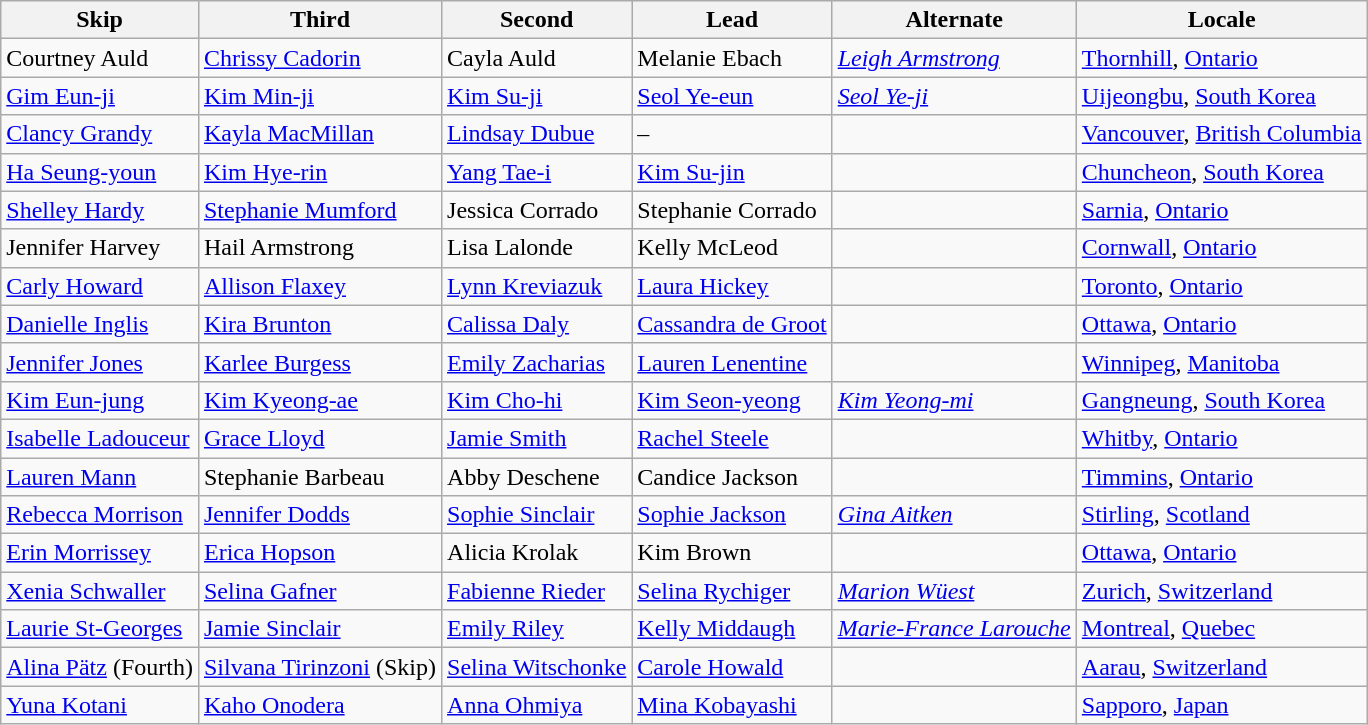<table class=wikitable>
<tr>
<th scope="col">Skip</th>
<th scope="col">Third</th>
<th scope="col">Second</th>
<th scope="col">Lead</th>
<th scope="col">Alternate</th>
<th scope="col">Locale</th>
</tr>
<tr>
<td>Courtney Auld</td>
<td><a href='#'>Chrissy Cadorin</a></td>
<td>Cayla Auld</td>
<td>Melanie Ebach</td>
<td><em><a href='#'>Leigh Armstrong</a></em></td>
<td> <a href='#'>Thornhill</a>, <a href='#'>Ontario</a></td>
</tr>
<tr>
<td><a href='#'>Gim Eun-ji</a></td>
<td><a href='#'>Kim Min-ji</a></td>
<td><a href='#'>Kim Su-ji</a></td>
<td><a href='#'>Seol Ye-eun</a></td>
<td><em><a href='#'>Seol Ye-ji</a></em></td>
<td> <a href='#'>Uijeongbu</a>, <a href='#'>South Korea</a></td>
</tr>
<tr>
<td><a href='#'>Clancy Grandy</a></td>
<td><a href='#'>Kayla MacMillan</a></td>
<td><a href='#'>Lindsay Dubue</a></td>
<td>–</td>
<td></td>
<td> <a href='#'>Vancouver</a>, <a href='#'>British Columbia</a></td>
</tr>
<tr>
<td><a href='#'>Ha Seung-youn</a></td>
<td><a href='#'>Kim Hye-rin</a></td>
<td><a href='#'>Yang Tae-i</a></td>
<td><a href='#'>Kim Su-jin</a></td>
<td></td>
<td> <a href='#'>Chuncheon</a>, <a href='#'>South Korea</a></td>
</tr>
<tr>
<td><a href='#'>Shelley Hardy</a></td>
<td><a href='#'>Stephanie Mumford</a></td>
<td>Jessica Corrado</td>
<td>Stephanie Corrado</td>
<td></td>
<td> <a href='#'>Sarnia</a>, <a href='#'>Ontario</a></td>
</tr>
<tr>
<td>Jennifer Harvey</td>
<td>Hail Armstrong</td>
<td>Lisa Lalonde</td>
<td>Kelly McLeod</td>
<td></td>
<td> <a href='#'>Cornwall</a>, <a href='#'>Ontario</a></td>
</tr>
<tr>
<td><a href='#'>Carly Howard</a></td>
<td><a href='#'>Allison Flaxey</a></td>
<td><a href='#'>Lynn Kreviazuk</a></td>
<td><a href='#'>Laura Hickey</a></td>
<td></td>
<td> <a href='#'>Toronto</a>, <a href='#'>Ontario</a></td>
</tr>
<tr>
<td><a href='#'>Danielle Inglis</a></td>
<td><a href='#'>Kira Brunton</a></td>
<td><a href='#'>Calissa Daly</a></td>
<td><a href='#'>Cassandra de Groot</a></td>
<td></td>
<td> <a href='#'>Ottawa</a>, <a href='#'>Ontario</a></td>
</tr>
<tr>
<td><a href='#'>Jennifer Jones</a></td>
<td><a href='#'>Karlee Burgess</a></td>
<td><a href='#'>Emily Zacharias</a></td>
<td><a href='#'>Lauren Lenentine</a></td>
<td></td>
<td> <a href='#'>Winnipeg</a>, <a href='#'>Manitoba</a></td>
</tr>
<tr>
<td><a href='#'>Kim Eun-jung</a></td>
<td><a href='#'>Kim Kyeong-ae</a></td>
<td><a href='#'>Kim Cho-hi</a></td>
<td><a href='#'>Kim Seon-yeong</a></td>
<td><em><a href='#'>Kim Yeong-mi</a></em></td>
<td> <a href='#'>Gangneung</a>, <a href='#'>South Korea</a></td>
</tr>
<tr>
<td><a href='#'>Isabelle Ladouceur</a></td>
<td><a href='#'>Grace Lloyd</a></td>
<td><a href='#'>Jamie Smith</a></td>
<td><a href='#'>Rachel Steele</a></td>
<td></td>
<td> <a href='#'>Whitby</a>, <a href='#'>Ontario</a></td>
</tr>
<tr>
<td><a href='#'>Lauren Mann</a></td>
<td>Stephanie Barbeau</td>
<td>Abby Deschene</td>
<td>Candice Jackson</td>
<td></td>
<td> <a href='#'>Timmins</a>, <a href='#'>Ontario</a></td>
</tr>
<tr>
<td><a href='#'>Rebecca Morrison</a></td>
<td><a href='#'>Jennifer Dodds</a></td>
<td><a href='#'>Sophie Sinclair</a></td>
<td><a href='#'>Sophie Jackson</a></td>
<td><em><a href='#'>Gina Aitken</a></em></td>
<td> <a href='#'>Stirling</a>, <a href='#'>Scotland</a></td>
</tr>
<tr>
<td><a href='#'>Erin Morrissey</a></td>
<td><a href='#'>Erica Hopson</a></td>
<td>Alicia Krolak</td>
<td>Kim Brown</td>
<td></td>
<td> <a href='#'>Ottawa</a>, <a href='#'>Ontario</a></td>
</tr>
<tr>
<td><a href='#'>Xenia Schwaller</a></td>
<td><a href='#'>Selina Gafner</a></td>
<td><a href='#'>Fabienne Rieder</a></td>
<td><a href='#'>Selina Rychiger</a></td>
<td><em><a href='#'>Marion Wüest</a></em></td>
<td> <a href='#'>Zurich</a>, <a href='#'>Switzerland</a></td>
</tr>
<tr>
<td><a href='#'>Laurie St-Georges</a></td>
<td><a href='#'>Jamie Sinclair</a></td>
<td><a href='#'>Emily Riley</a></td>
<td><a href='#'>Kelly Middaugh</a></td>
<td><em><a href='#'>Marie-France Larouche</a></em></td>
<td> <a href='#'>Montreal</a>, <a href='#'>Quebec</a></td>
</tr>
<tr>
<td><a href='#'>Alina Pätz</a> (Fourth)</td>
<td><a href='#'>Silvana Tirinzoni</a> (Skip)</td>
<td><a href='#'>Selina Witschonke</a></td>
<td><a href='#'>Carole Howald</a></td>
<td></td>
<td> <a href='#'>Aarau</a>, <a href='#'>Switzerland</a></td>
</tr>
<tr>
<td><a href='#'>Yuna Kotani</a></td>
<td><a href='#'>Kaho Onodera</a></td>
<td><a href='#'>Anna Ohmiya</a></td>
<td><a href='#'>Mina Kobayashi</a></td>
<td></td>
<td> <a href='#'>Sapporo</a>, <a href='#'>Japan</a></td>
</tr>
</table>
